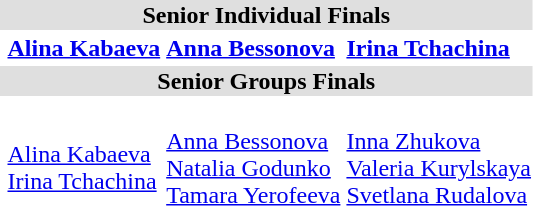<table>
<tr bgcolor="DFDFDF">
<td colspan="4" align="center"><strong>Senior Individual Finals</strong></td>
</tr>
<tr>
<th scope=row style="text-align:left"><br></th>
<td><strong><a href='#'>Alina Kabaeva</a></strong><br></td>
<td><strong><a href='#'>Anna Bessonova</a></strong><br></td>
<td><strong><a href='#'>Irina Tchachina</a></strong><br></td>
</tr>
<tr bgcolor="DFDFDF">
<td colspan="4" align="center"><strong>Senior Groups Finals</strong></td>
</tr>
<tr>
<th scope=row style="text-align:left"><br></th>
<td><strong></strong><br><a href='#'>Alina Kabaeva</a><br><a href='#'>Irina Tchachina</a></td>
<td><strong></strong><br><a href='#'>Anna Bessonova</a><br><a href='#'>Natalia Godunko</a><br><a href='#'>Tamara Yerofeeva</a></td>
<td><strong></strong><br><a href='#'>Inna Zhukova</a><br><a href='#'>Valeria Kurylskaya</a><br><a href='#'>Svetlana Rudalova</a></td>
</tr>
<tr>
</tr>
</table>
